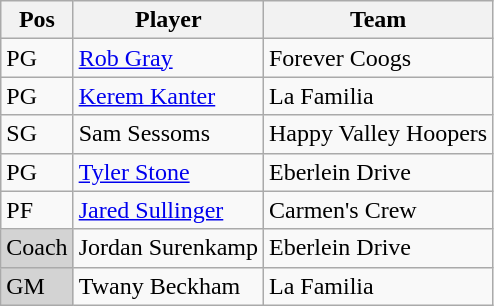<table class="wikitable">
<tr>
<th>Pos</th>
<th>Player</th>
<th>Team</th>
</tr>
<tr>
<td>PG</td>
<td><a href='#'>Rob Gray</a></td>
<td>Forever Coogs</td>
</tr>
<tr>
<td>PG</td>
<td><a href='#'>Kerem Kanter</a></td>
<td>La Familia</td>
</tr>
<tr>
<td>SG</td>
<td>Sam Sessoms</td>
<td>Happy Valley Hoopers</td>
</tr>
<tr>
<td>PG</td>
<td><a href='#'>Tyler Stone</a></td>
<td>Eberlein Drive</td>
</tr>
<tr>
<td>PF</td>
<td><a href='#'>Jared Sullinger</a></td>
<td>Carmen's Crew</td>
</tr>
<tr>
<td bgcolor=lightgray>Coach</td>
<td>Jordan Surenkamp</td>
<td>Eberlein Drive</td>
</tr>
<tr>
<td bgcolor=lightgray>GM</td>
<td>Twany Beckham</td>
<td>La Familia</td>
</tr>
</table>
